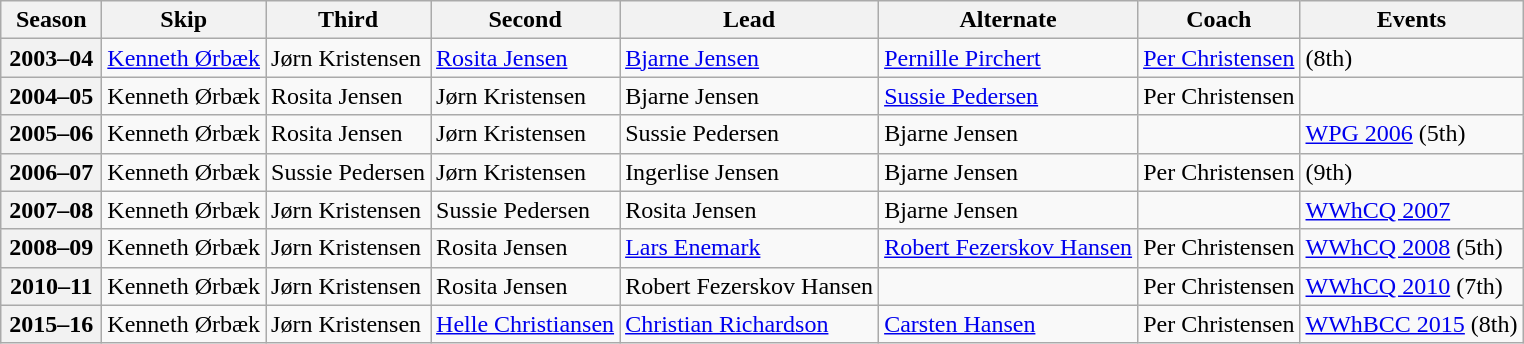<table class="wikitable">
<tr>
<th scope="col" width=60>Season</th>
<th scope="col">Skip</th>
<th scope="col">Third</th>
<th scope="col">Second</th>
<th scope="col">Lead</th>
<th scope="col">Alternate</th>
<th scope="col">Coach</th>
<th scope="col">Events</th>
</tr>
<tr>
<th scope="row">2003–04</th>
<td><a href='#'>Kenneth Ørbæk</a></td>
<td>Jørn Kristensen</td>
<td><a href='#'>Rosita Jensen</a></td>
<td><a href='#'>Bjarne Jensen</a></td>
<td><a href='#'>Pernille Pirchert</a></td>
<td><a href='#'>Per Christensen</a></td>
<td> (8th)</td>
</tr>
<tr>
<th scope="row">2004–05</th>
<td>Kenneth Ørbæk</td>
<td>Rosita Jensen</td>
<td>Jørn Kristensen</td>
<td>Bjarne Jensen</td>
<td><a href='#'>Sussie Pedersen</a></td>
<td>Per Christensen</td>
<td> </td>
</tr>
<tr>
<th scope="row">2005–06</th>
<td>Kenneth Ørbæk</td>
<td>Rosita Jensen</td>
<td>Jørn Kristensen</td>
<td>Sussie Pedersen</td>
<td>Bjarne Jensen</td>
<td></td>
<td><a href='#'>WPG 2006</a> (5th)</td>
</tr>
<tr>
<th scope="row">2006–07</th>
<td>Kenneth Ørbæk</td>
<td>Sussie Pedersen</td>
<td>Jørn Kristensen</td>
<td>Ingerlise Jensen</td>
<td>Bjarne Jensen</td>
<td>Per Christensen</td>
<td> (9th)</td>
</tr>
<tr>
<th scope="row">2007–08</th>
<td>Kenneth Ørbæk</td>
<td>Jørn Kristensen</td>
<td>Sussie Pedersen</td>
<td>Rosita Jensen</td>
<td>Bjarne Jensen</td>
<td></td>
<td><a href='#'>WWhCQ 2007</a> </td>
</tr>
<tr>
<th scope="row">2008–09</th>
<td>Kenneth Ørbæk</td>
<td>Jørn Kristensen</td>
<td>Rosita Jensen</td>
<td><a href='#'>Lars Enemark</a></td>
<td><a href='#'>Robert Fezerskov Hansen</a></td>
<td>Per Christensen</td>
<td><a href='#'>WWhCQ 2008</a> (5th)</td>
</tr>
<tr>
<th scope="row">2010–11</th>
<td>Kenneth Ørbæk</td>
<td>Jørn Kristensen</td>
<td>Rosita Jensen</td>
<td>Robert Fezerskov Hansen</td>
<td></td>
<td>Per Christensen</td>
<td><a href='#'>WWhCQ 2010</a> (7th)</td>
</tr>
<tr>
<th scope="row">2015–16</th>
<td>Kenneth Ørbæk</td>
<td>Jørn Kristensen</td>
<td><a href='#'>Helle Christiansen</a></td>
<td><a href='#'>Christian Richardson</a></td>
<td><a href='#'>Carsten Hansen</a></td>
<td>Per Christensen</td>
<td><a href='#'>WWhBCC 2015</a> (8th)</td>
</tr>
</table>
